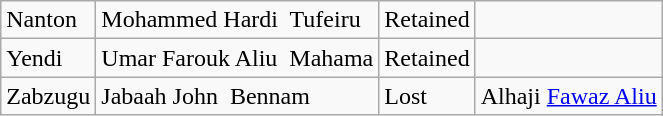<table class="wikitable">
<tr>
<td>Nanton</td>
<td>Mohammed Hardi  Tufeiru</td>
<td>Retained</td>
<td></td>
</tr>
<tr>
<td>Yendi</td>
<td>Umar Farouk Aliu  Mahama</td>
<td>Retained</td>
<td></td>
</tr>
<tr>
<td>Zabzugu</td>
<td>Jabaah John  Bennam</td>
<td>Lost</td>
<td>Alhaji <a href='#'>Fawaz Aliu</a></td>
</tr>
</table>
